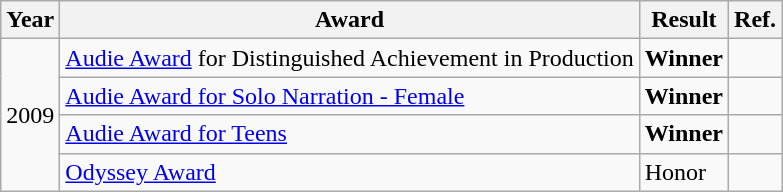<table class="wikitable">
<tr>
<th>Year</th>
<th>Award</th>
<th>Result</th>
<th>Ref.</th>
</tr>
<tr>
<td rowspan="4">2009</td>
<td><a href='#'>Audie Award</a> for Distinguished Achievement in Production</td>
<td><strong>Winner</strong></td>
<td></td>
</tr>
<tr>
<td><a href='#'>Audie Award for Solo Narration - Female</a></td>
<td><strong>Winner</strong></td>
<td></td>
</tr>
<tr>
<td><a href='#'>Audie Award for Teens</a></td>
<td><strong>Winner</strong></td>
<td></td>
</tr>
<tr>
<td><a href='#'>Odyssey Award</a></td>
<td>Honor</td>
<td></td>
</tr>
</table>
